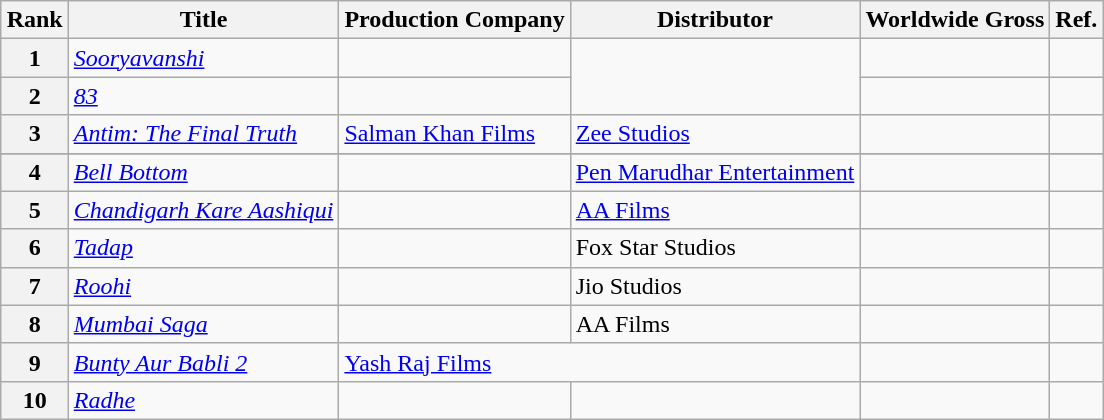<table class="wikitable sortable" style="margin:auto; margin:auto;">
<tr>
<th>Rank</th>
<th>Title</th>
<th>Production Company</th>
<th>Distributor</th>
<th>Worldwide Gross</th>
<th>Ref.</th>
</tr>
<tr>
<th style="text-align:center;">1</th>
<td><em><a href='#'>Sooryavanshi</a></em></td>
<td></td>
<td rowspan="2"></td>
<td></td>
<td></td>
</tr>
<tr>
<th style="text-align:center;">2</th>
<td><em><a href='#'>83</a></em></td>
<td></td>
<td></td>
<td></td>
</tr>
<tr>
<th style="text-align:center;">3</th>
<td><em><a href='#'>Antim: The Final Truth</a></em></td>
<td><a href='#'>Salman Khan Films</a></td>
<td><a href='#'>Zee Studios</a></td>
<td></td>
<td></td>
</tr>
<tr style="text-align:center; background:#9fc;"|>
</tr>
<tr>
<th style="text-align:center;">4</th>
<td><em><a href='#'>Bell Bottom</a></em></td>
<td></td>
<td><a href='#'>Pen Marudhar Entertainment</a></td>
<td></td>
<td></td>
</tr>
<tr>
<th style="text-align:center;">5</th>
<td><em><a href='#'>Chandigarh Kare Aashiqui</a></em></td>
<td></td>
<td><a href='#'>AA Films</a></td>
<td></td>
<td></td>
</tr>
<tr>
<th style="text-align:center;">6</th>
<td><em><a href='#'>Tadap</a></em></td>
<td></td>
<td>Fox Star Studios</td>
<td></td>
<td></td>
</tr>
<tr>
<th style="text-align:center;">7</th>
<td><em><a href='#'>Roohi</a></em></td>
<td></td>
<td>Jio Studios</td>
<td></td>
<td></td>
</tr>
<tr>
<th style="text-align:center;">8</th>
<td><em><a href='#'>Mumbai Saga</a></em></td>
<td></td>
<td>AA Films</td>
<td></td>
<td></td>
</tr>
<tr>
<th style="text-align:center;">9</th>
<td><em><a href='#'>Bunty Aur Babli 2</a></em></td>
<td colspan="2"><a href='#'>Yash Raj Films</a></td>
<td></td>
<td></td>
</tr>
<tr>
<th style="text-align:center;">10</th>
<td><em><a href='#'>Radhe</a></em></td>
<td></td>
<td></td>
<td></td>
<td></td>
</tr>
</table>
